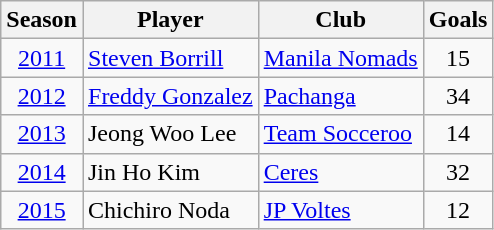<table class="wikitable">
<tr>
<th>Season</th>
<th>Player</th>
<th>Club</th>
<th>Goals</th>
</tr>
<tr>
<td align=center><a href='#'>2011</a></td>
<td> <a href='#'>Steven Borrill</a></td>
<td><a href='#'>Manila Nomads</a></td>
<td align=center>15</td>
</tr>
<tr>
<td align=center><a href='#'>2012</a></td>
<td> <a href='#'>Freddy Gonzalez</a></td>
<td><a href='#'>Pachanga</a></td>
<td align=center>34</td>
</tr>
<tr>
<td align=center><a href='#'>2013</a></td>
<td> Jeong Woo Lee</td>
<td><a href='#'>Team Socceroo</a></td>
<td align=center>14</td>
</tr>
<tr>
<td align=center><a href='#'>2014</a></td>
<td> Jin Ho Kim</td>
<td><a href='#'>Ceres</a></td>
<td align=center>32</td>
</tr>
<tr>
<td align=center><a href='#'>2015</a></td>
<td> Chichiro Noda</td>
<td><a href='#'>JP Voltes</a></td>
<td align=center>12</td>
</tr>
</table>
